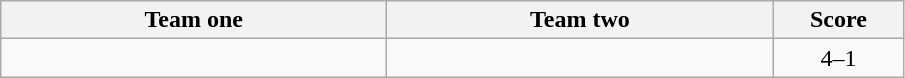<table class="wikitable" style="text-align: center">
<tr>
<th width=250>Team one</th>
<th width=250>Team two</th>
<th width=80>Score</th>
</tr>
<tr>
<td></td>
<td></td>
<td>4–1</td>
</tr>
</table>
